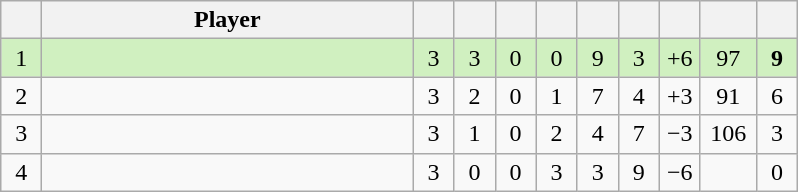<table class="wikitable" style="text-align:center; margin: 1em auto 1em auto, align:left">
<tr>
<th width=20></th>
<th width=240>Player</th>
<th width=20></th>
<th width=20></th>
<th width=20></th>
<th width=20></th>
<th width=20></th>
<th width=20></th>
<th width=20></th>
<th width=30></th>
<th width=20></th>
</tr>
<tr style="background:#D0F0C0;">
<td>1</td>
<td align=left></td>
<td>3</td>
<td>3</td>
<td>0</td>
<td>0</td>
<td>9</td>
<td>3</td>
<td>+6</td>
<td>97</td>
<td><strong>9</strong></td>
</tr>
<tr style=>
<td>2</td>
<td align=left></td>
<td>3</td>
<td>2</td>
<td>0</td>
<td>1</td>
<td>7</td>
<td>4</td>
<td>+3</td>
<td>91</td>
<td>6</td>
</tr>
<tr style=>
<td>3</td>
<td align=left></td>
<td>3</td>
<td>1</td>
<td>0</td>
<td>2</td>
<td>4</td>
<td>7</td>
<td>−3</td>
<td>106</td>
<td>3</td>
</tr>
<tr style=>
<td>4</td>
<td align=left></td>
<td>3</td>
<td>0</td>
<td>0</td>
<td>3</td>
<td>3</td>
<td>9</td>
<td>−6</td>
<td></td>
<td>0</td>
</tr>
</table>
